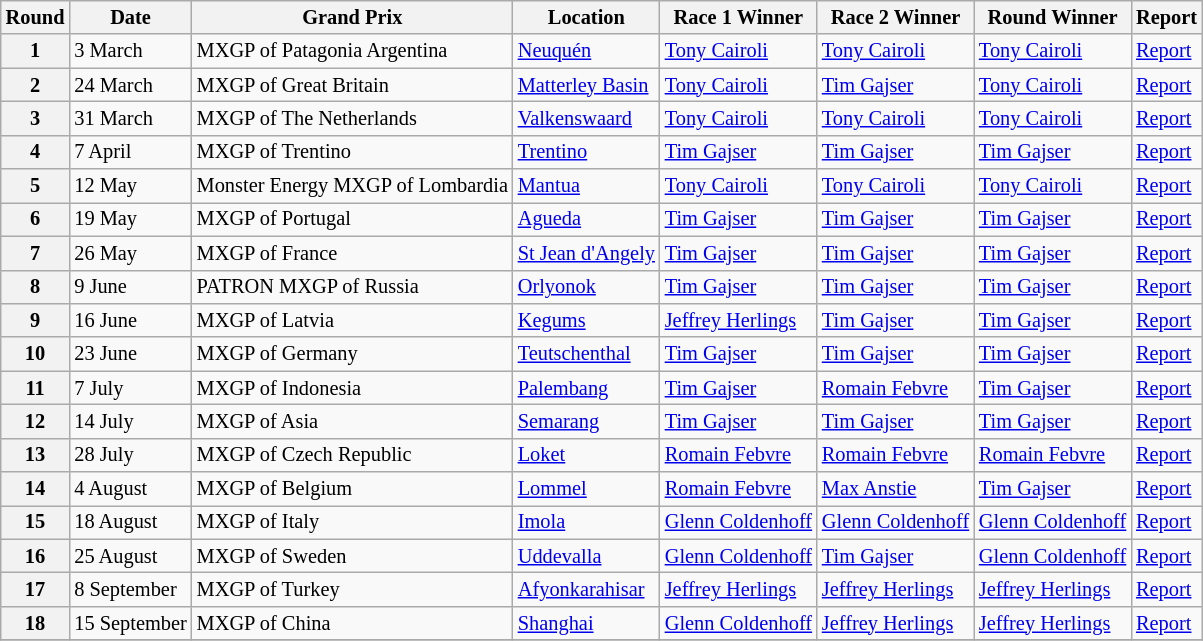<table class="wikitable" style="font-size: 85%;">
<tr>
<th>Round</th>
<th>Date</th>
<th>Grand Prix</th>
<th>Location</th>
<th>Race 1 Winner</th>
<th>Race 2 Winner</th>
<th>Round Winner</th>
<th>Report</th>
</tr>
<tr>
<th>1</th>
<td>3 March</td>
<td> MXGP of Patagonia Argentina</td>
<td><a href='#'>Neuquén</a></td>
<td> <a href='#'>Tony Cairoli</a></td>
<td> <a href='#'>Tony Cairoli</a></td>
<td> <a href='#'>Tony Cairoli</a></td>
<td><a href='#'>Report</a></td>
</tr>
<tr>
<th>2</th>
<td>24 March</td>
<td> MXGP of Great Britain</td>
<td><a href='#'>Matterley Basin</a></td>
<td> <a href='#'>Tony Cairoli</a></td>
<td> <a href='#'>Tim Gajser</a></td>
<td> <a href='#'>Tony Cairoli</a></td>
<td><a href='#'>Report</a></td>
</tr>
<tr>
<th>3</th>
<td>31 March</td>
<td> MXGP of The Netherlands</td>
<td><a href='#'>Valkenswaard</a></td>
<td> <a href='#'>Tony Cairoli</a></td>
<td> <a href='#'>Tony Cairoli</a></td>
<td> <a href='#'>Tony Cairoli</a></td>
<td><a href='#'>Report</a></td>
</tr>
<tr>
<th>4</th>
<td>7 April</td>
<td> MXGP of Trentino</td>
<td><a href='#'>Trentino</a></td>
<td> <a href='#'>Tim Gajser</a></td>
<td> <a href='#'>Tim Gajser</a></td>
<td> <a href='#'>Tim Gajser</a></td>
<td><a href='#'>Report</a></td>
</tr>
<tr>
<th>5</th>
<td>12 May</td>
<td> Monster Energy MXGP of Lombardia</td>
<td><a href='#'>Mantua</a></td>
<td> <a href='#'>Tony Cairoli</a></td>
<td> <a href='#'>Tony Cairoli</a></td>
<td> <a href='#'>Tony Cairoli</a></td>
<td><a href='#'>Report</a></td>
</tr>
<tr>
<th>6</th>
<td>19 May</td>
<td> MXGP of Portugal</td>
<td><a href='#'>Agueda</a></td>
<td> <a href='#'>Tim Gajser</a></td>
<td> <a href='#'>Tim Gajser</a></td>
<td> <a href='#'>Tim Gajser</a></td>
<td><a href='#'>Report</a></td>
</tr>
<tr>
<th>7</th>
<td>26 May</td>
<td> MXGP of France</td>
<td><a href='#'>St Jean d'Angely</a></td>
<td> <a href='#'>Tim Gajser</a></td>
<td> <a href='#'>Tim Gajser</a></td>
<td> <a href='#'>Tim Gajser</a></td>
<td><a href='#'>Report</a></td>
</tr>
<tr>
<th>8</th>
<td>9 June</td>
<td> PATRON MXGP of Russia</td>
<td><a href='#'>Orlyonok</a></td>
<td> <a href='#'>Tim Gajser</a></td>
<td> <a href='#'>Tim Gajser</a></td>
<td> <a href='#'>Tim Gajser</a></td>
<td><a href='#'>Report</a></td>
</tr>
<tr>
<th>9</th>
<td>16 June</td>
<td> MXGP of Latvia</td>
<td><a href='#'>Kegums</a></td>
<td> <a href='#'>Jeffrey Herlings</a></td>
<td> <a href='#'>Tim Gajser</a></td>
<td> <a href='#'>Tim Gajser</a></td>
<td><a href='#'>Report</a></td>
</tr>
<tr>
<th>10</th>
<td>23 June</td>
<td> MXGP of Germany</td>
<td><a href='#'>Teutschenthal</a></td>
<td> <a href='#'>Tim Gajser</a></td>
<td> <a href='#'>Tim Gajser</a></td>
<td> <a href='#'>Tim Gajser</a></td>
<td><a href='#'>Report</a></td>
</tr>
<tr>
<th>11</th>
<td>7 July</td>
<td> MXGP of Indonesia</td>
<td><a href='#'>Palembang</a></td>
<td> <a href='#'>Tim Gajser</a></td>
<td> <a href='#'>Romain Febvre</a></td>
<td> <a href='#'>Tim Gajser</a></td>
<td><a href='#'>Report</a></td>
</tr>
<tr>
<th>12</th>
<td>14 July</td>
<td> MXGP of Asia</td>
<td><a href='#'>Semarang</a></td>
<td> <a href='#'>Tim Gajser</a></td>
<td> <a href='#'>Tim Gajser</a></td>
<td> <a href='#'>Tim Gajser</a></td>
<td><a href='#'>Report</a></td>
</tr>
<tr>
<th>13</th>
<td>28 July</td>
<td> MXGP of Czech Republic</td>
<td><a href='#'>Loket</a></td>
<td> <a href='#'>Romain Febvre</a></td>
<td> <a href='#'>Romain Febvre</a></td>
<td> <a href='#'>Romain Febvre</a></td>
<td><a href='#'>Report</a></td>
</tr>
<tr>
<th>14</th>
<td>4 August</td>
<td> MXGP of Belgium</td>
<td><a href='#'>Lommel</a></td>
<td> <a href='#'>Romain Febvre</a></td>
<td> <a href='#'>Max Anstie</a></td>
<td> <a href='#'>Tim Gajser</a></td>
<td><a href='#'>Report</a></td>
</tr>
<tr>
<th>15</th>
<td>18 August</td>
<td> MXGP of Italy</td>
<td><a href='#'>Imola</a></td>
<td> <a href='#'>Glenn Coldenhoff</a></td>
<td> <a href='#'>Glenn Coldenhoff</a></td>
<td> <a href='#'>Glenn Coldenhoff</a></td>
<td><a href='#'>Report</a></td>
</tr>
<tr>
<th>16</th>
<td>25 August</td>
<td> MXGP of Sweden</td>
<td><a href='#'>Uddevalla</a></td>
<td> <a href='#'>Glenn Coldenhoff</a></td>
<td> <a href='#'>Tim Gajser</a></td>
<td> <a href='#'>Glenn Coldenhoff</a></td>
<td><a href='#'>Report</a></td>
</tr>
<tr>
<th>17</th>
<td>8 September</td>
<td> MXGP of Turkey</td>
<td><a href='#'>Afyonkarahisar</a></td>
<td> <a href='#'>Jeffrey Herlings</a></td>
<td> <a href='#'>Jeffrey Herlings</a></td>
<td> <a href='#'>Jeffrey Herlings</a></td>
<td><a href='#'>Report</a></td>
</tr>
<tr>
<th>18</th>
<td>15 September</td>
<td> MXGP of China</td>
<td><a href='#'>Shanghai</a></td>
<td> <a href='#'>Glenn Coldenhoff</a></td>
<td> <a href='#'>Jeffrey Herlings</a></td>
<td> <a href='#'>Jeffrey Herlings</a></td>
<td><a href='#'>Report</a></td>
</tr>
<tr>
</tr>
</table>
